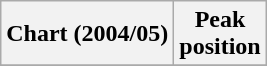<table class="wikitable sortable plainrowheaders" style="text-align:center">
<tr>
<th scope="col">Chart (2004/05)</th>
<th scope="col">Peak<br>position</th>
</tr>
<tr>
</tr>
</table>
